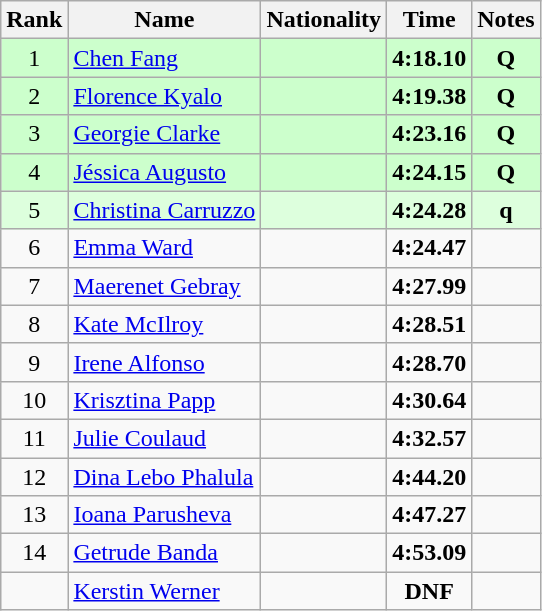<table class="wikitable sortable" style="text-align:center">
<tr>
<th>Rank</th>
<th>Name</th>
<th>Nationality</th>
<th>Time</th>
<th>Notes</th>
</tr>
<tr bgcolor=ccffcc>
<td>1</td>
<td align=left><a href='#'>Chen Fang</a></td>
<td align=left></td>
<td><strong>4:18.10</strong></td>
<td><strong>Q</strong></td>
</tr>
<tr bgcolor=ccffcc>
<td>2</td>
<td align=left><a href='#'>Florence Kyalo</a></td>
<td align=left></td>
<td><strong>4:19.38</strong></td>
<td><strong>Q</strong></td>
</tr>
<tr bgcolor=ccffcc>
<td>3</td>
<td align=left><a href='#'>Georgie Clarke</a></td>
<td align=left></td>
<td><strong>4:23.16</strong></td>
<td><strong>Q</strong></td>
</tr>
<tr bgcolor=ccffcc>
<td>4</td>
<td align=left><a href='#'>Jéssica Augusto</a></td>
<td align=left></td>
<td><strong>4:24.15</strong></td>
<td><strong>Q</strong></td>
</tr>
<tr bgcolor=ddffdd>
<td>5</td>
<td align=left><a href='#'>Christina Carruzzo</a></td>
<td align=left></td>
<td><strong>4:24.28</strong></td>
<td><strong>q</strong></td>
</tr>
<tr>
<td>6</td>
<td align=left><a href='#'>Emma Ward</a></td>
<td align=left></td>
<td><strong>4:24.47</strong></td>
<td></td>
</tr>
<tr>
<td>7</td>
<td align=left><a href='#'>Maerenet Gebray</a></td>
<td align=left></td>
<td><strong>4:27.99</strong></td>
<td></td>
</tr>
<tr>
<td>8</td>
<td align=left><a href='#'>Kate McIlroy</a></td>
<td align=left></td>
<td><strong>4:28.51</strong></td>
<td></td>
</tr>
<tr>
<td>9</td>
<td align=left><a href='#'>Irene Alfonso</a></td>
<td align=left></td>
<td><strong>4:28.70</strong></td>
<td></td>
</tr>
<tr>
<td>10</td>
<td align=left><a href='#'>Krisztina Papp</a></td>
<td align=left></td>
<td><strong>4:30.64</strong></td>
<td></td>
</tr>
<tr>
<td>11</td>
<td align=left><a href='#'>Julie Coulaud</a></td>
<td align=left></td>
<td><strong>4:32.57</strong></td>
<td></td>
</tr>
<tr>
<td>12</td>
<td align=left><a href='#'>Dina Lebo Phalula</a></td>
<td align=left></td>
<td><strong>4:44.20</strong></td>
<td></td>
</tr>
<tr>
<td>13</td>
<td align=left><a href='#'>Ioana Parusheva</a></td>
<td align=left></td>
<td><strong>4:47.27</strong></td>
<td></td>
</tr>
<tr>
<td>14</td>
<td align=left><a href='#'>Getrude Banda</a></td>
<td align=left></td>
<td><strong>4:53.09</strong></td>
<td></td>
</tr>
<tr>
<td></td>
<td align=left><a href='#'>Kerstin Werner</a></td>
<td align=left></td>
<td><strong>DNF</strong></td>
<td></td>
</tr>
</table>
